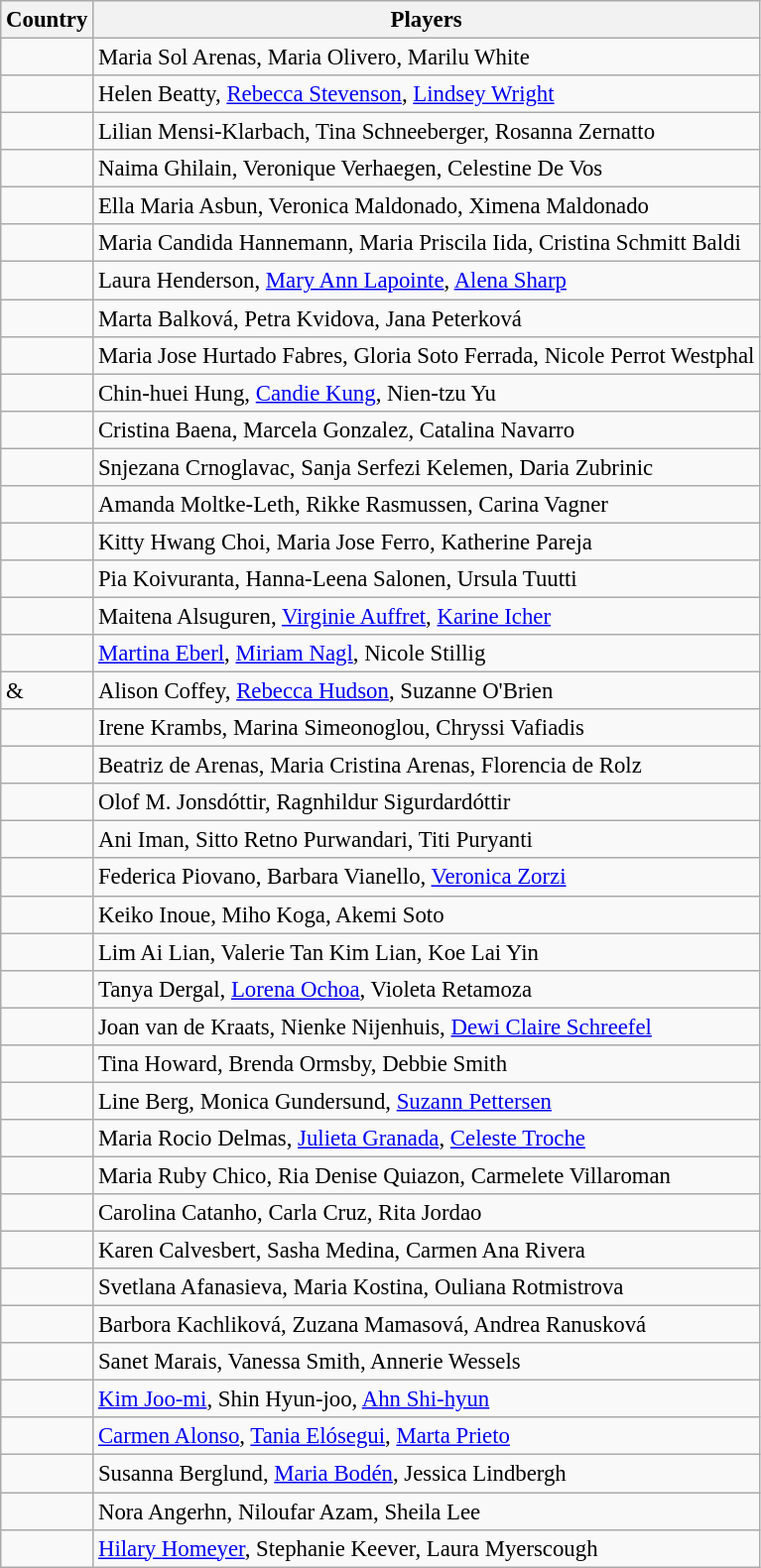<table class="wikitable" style="font-size:95%;">
<tr>
<th>Country</th>
<th>Players</th>
</tr>
<tr>
<td></td>
<td>Maria Sol Arenas, Maria Olivero, Marilu White</td>
</tr>
<tr>
<td></td>
<td>Helen Beatty, <a href='#'>Rebecca Stevenson</a>, <a href='#'>Lindsey Wright</a></td>
</tr>
<tr>
<td></td>
<td>Lilian Mensi-Klarbach, Tina Schneeberger, Rosanna Zernatto</td>
</tr>
<tr>
<td></td>
<td>Naima Ghilain, Veronique Verhaegen, Celestine De Vos</td>
</tr>
<tr>
<td></td>
<td>Ella Maria Asbun, Veronica Maldonado, Ximena Maldonado</td>
</tr>
<tr>
<td></td>
<td>Maria Candida Hannemann, Maria Priscila Iida, Cristina Schmitt Baldi</td>
</tr>
<tr>
<td></td>
<td>Laura Henderson, <a href='#'>Mary Ann Lapointe</a>, <a href='#'>Alena Sharp</a></td>
</tr>
<tr>
<td></td>
<td>Marta Balková, Petra Kvidova, Jana Peterková</td>
</tr>
<tr>
<td></td>
<td>Maria Jose Hurtado Fabres, Gloria Soto Ferrada, Nicole Perrot Westphal</td>
</tr>
<tr>
<td></td>
<td>Chin-huei Hung, <a href='#'>Candie Kung</a>, Nien-tzu Yu</td>
</tr>
<tr>
<td></td>
<td>Cristina Baena, Marcela Gonzalez, Catalina Navarro</td>
</tr>
<tr>
<td></td>
<td>Snjezana Crnoglavac, Sanja Serfezi Kelemen, Daria Zubrinic</td>
</tr>
<tr>
<td></td>
<td>Amanda Moltke-Leth, Rikke Rasmussen, Carina Vagner</td>
</tr>
<tr>
<td></td>
<td>Kitty Hwang Choi, Maria Jose Ferro, Katherine Pareja</td>
</tr>
<tr>
<td></td>
<td>Pia Koivuranta, Hanna-Leena Salonen, Ursula Tuutti</td>
</tr>
<tr>
<td></td>
<td>Maitena Alsuguren, <a href='#'>Virginie Auffret</a>, <a href='#'>Karine Icher</a></td>
</tr>
<tr>
<td></td>
<td><a href='#'>Martina Eberl</a>, <a href='#'>Miriam Nagl</a>, Nicole Stillig</td>
</tr>
<tr>
<td> &<br></td>
<td>Alison Coffey, <a href='#'>Rebecca Hudson</a>, Suzanne O'Brien</td>
</tr>
<tr>
<td></td>
<td>Irene Krambs, Marina Simeonoglou, Chryssi Vafiadis</td>
</tr>
<tr>
<td></td>
<td>Beatriz de Arenas, Maria Cristina Arenas, Florencia de Rolz</td>
</tr>
<tr>
<td></td>
<td>Olof M. Jonsdóttir, Ragnhildur Sigurdardóttir</td>
</tr>
<tr>
<td></td>
<td>Ani Iman, Sitto Retno Purwandari, Titi Puryanti</td>
</tr>
<tr>
<td></td>
<td>Federica Piovano, Barbara Vianello, <a href='#'>Veronica Zorzi</a></td>
</tr>
<tr>
<td></td>
<td>Keiko Inoue, Miho Koga, Akemi Soto</td>
</tr>
<tr>
<td></td>
<td>Lim Ai Lian, Valerie Tan Kim Lian, Koe Lai Yin</td>
</tr>
<tr>
<td></td>
<td>Tanya Dergal, <a href='#'>Lorena Ochoa</a>, Violeta Retamoza</td>
</tr>
<tr>
<td></td>
<td>Joan van de Kraats, Nienke Nijenhuis, <a href='#'>Dewi Claire Schreefel</a></td>
</tr>
<tr>
<td></td>
<td>Tina Howard, Brenda Ormsby, Debbie Smith</td>
</tr>
<tr>
<td></td>
<td>Line Berg, Monica Gundersund, <a href='#'>Suzann Pettersen</a></td>
</tr>
<tr>
<td></td>
<td>Maria Rocio Delmas, <a href='#'>Julieta Granada</a>, <a href='#'>Celeste Troche</a></td>
</tr>
<tr>
<td></td>
<td>Maria Ruby Chico, Ria Denise Quiazon, Carmelete Villaroman</td>
</tr>
<tr>
<td></td>
<td>Carolina Catanho, Carla Cruz, Rita Jordao</td>
</tr>
<tr>
<td></td>
<td>Karen Calvesbert, Sasha Medina, Carmen Ana Rivera</td>
</tr>
<tr>
<td></td>
<td>Svetlana Afanasieva, Maria Kostina, Ouliana Rotmistrova</td>
</tr>
<tr>
<td></td>
<td>Barbora Kachliková, Zuzana Mamasová, Andrea Ranusková</td>
</tr>
<tr>
<td></td>
<td>Sanet Marais, Vanessa Smith, Annerie Wessels</td>
</tr>
<tr>
<td></td>
<td><a href='#'>Kim Joo-mi</a>, Shin Hyun-joo, <a href='#'>Ahn Shi-hyun</a></td>
</tr>
<tr>
<td></td>
<td><a href='#'>Carmen Alonso</a>, <a href='#'>Tania Elósegui</a>, <a href='#'>Marta Prieto</a></td>
</tr>
<tr>
<td></td>
<td>Susanna Berglund, <a href='#'>Maria Bodén</a>, Jessica Lindbergh</td>
</tr>
<tr>
<td></td>
<td>Nora Angerhn, Niloufar Azam, Sheila Lee</td>
</tr>
<tr>
<td></td>
<td><a href='#'>Hilary Homeyer</a>, Stephanie Keever, Laura Myerscough</td>
</tr>
</table>
